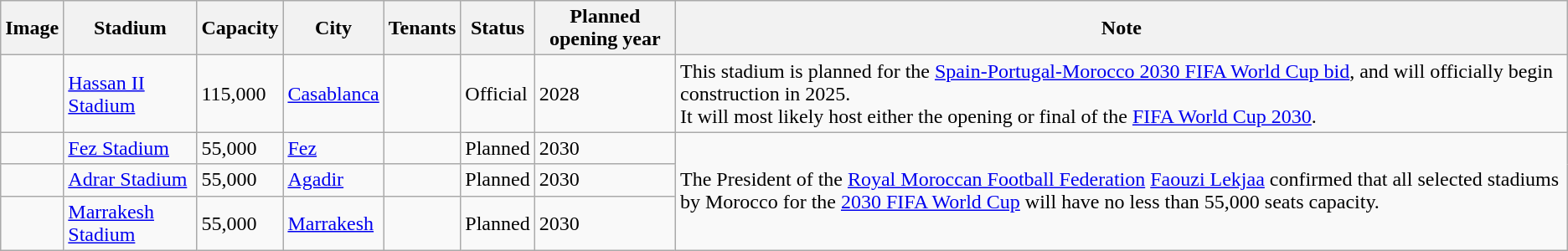<table class="wikitable">
<tr>
<th>Image</th>
<th>Stadium</th>
<th>Capacity</th>
<th>City</th>
<th>Tenants</th>
<th>Status</th>
<th>Planned opening year</th>
<th>Note</th>
</tr>
<tr>
<td></td>
<td><a href='#'>Hassan II Stadium</a></td>
<td>115,000</td>
<td><a href='#'>Casablanca</a></td>
<td></td>
<td>Official</td>
<td>2028</td>
<td>This stadium is planned for the <a href='#'>Spain-Portugal-Morocco 2030 FIFA World Cup bid</a>, and will officially begin construction in 2025.<br>It will most likely host either the opening or final of the <a href='#'>FIFA World Cup 2030</a>.</td>
</tr>
<tr>
<td></td>
<td><a href='#'>Fez Stadium</a></td>
<td>55,000</td>
<td><a href='#'>Fez</a></td>
<td></td>
<td>Planned</td>
<td>2030</td>
<td rowspan="3">The President of the <a href='#'>Royal Moroccan Football Federation</a> <a href='#'>Faouzi Lekjaa</a> confirmed that all selected stadiums by Morocco for the <a href='#'>2030 FIFA World Cup</a> will have no less than 55,000 seats capacity.</td>
</tr>
<tr>
<td></td>
<td><a href='#'>Adrar Stadium</a></td>
<td>55,000</td>
<td><a href='#'>Agadir</a></td>
<td></td>
<td>Planned</td>
<td>2030</td>
</tr>
<tr>
<td></td>
<td><a href='#'>Marrakesh Stadium</a></td>
<td>55,000</td>
<td><a href='#'>Marrakesh</a></td>
<td></td>
<td>Planned</td>
<td>2030</td>
</tr>
</table>
